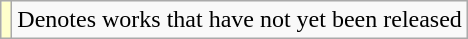<table class="wikitable">
<tr>
<td style="background:#FFFFCC;"></td>
<td>Denotes works that have not yet been released</td>
</tr>
</table>
